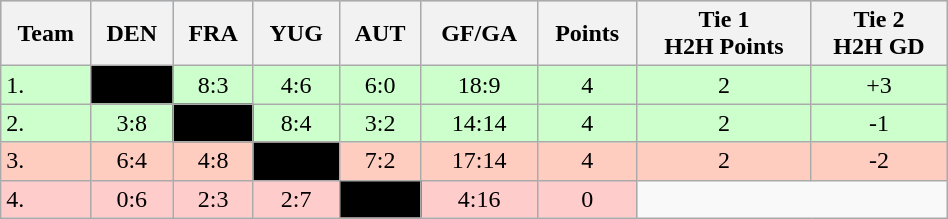<table class="wikitable" bgcolor="#EFEFFF" width="50%">
<tr bgcolor="#BCD2EE">
<th>Team</th>
<th>DEN</th>
<th>FRA</th>
<th>YUG</th>
<th>AUT</th>
<th>GF/GA</th>
<th>Points</th>
<th>Tie 1<br> H2H Points</th>
<th>Tie 2<br> H2H GD</th>
</tr>
<tr bgcolor="#ccffcc" align="center">
<td align="left">1. </td>
<td style="background:#000000;"></td>
<td>8:3</td>
<td>4:6</td>
<td>6:0</td>
<td>18:9</td>
<td>4</td>
<td>2</td>
<td>+3</td>
</tr>
<tr bgcolor="#ccffcc" align="center">
<td align="left">2. </td>
<td>3:8</td>
<td style="background:#000000;"></td>
<td>8:4</td>
<td>3:2</td>
<td>14:14</td>
<td>4</td>
<td>2</td>
<td>-1</td>
</tr>
<tr bgcolor="#ffccc" align="center">
<td align="left">3. </td>
<td>6:4</td>
<td>4:8</td>
<td style="background:#000000;"></td>
<td>7:2</td>
<td>17:14</td>
<td>4</td>
<td>2</td>
<td>-2</td>
</tr>
<tr bgcolor="#ffcccc" align="center">
<td align="left">4. </td>
<td>0:6</td>
<td>2:3</td>
<td>2:7</td>
<td style="background:#000000;"></td>
<td>4:16</td>
<td>0</td>
</tr>
</table>
